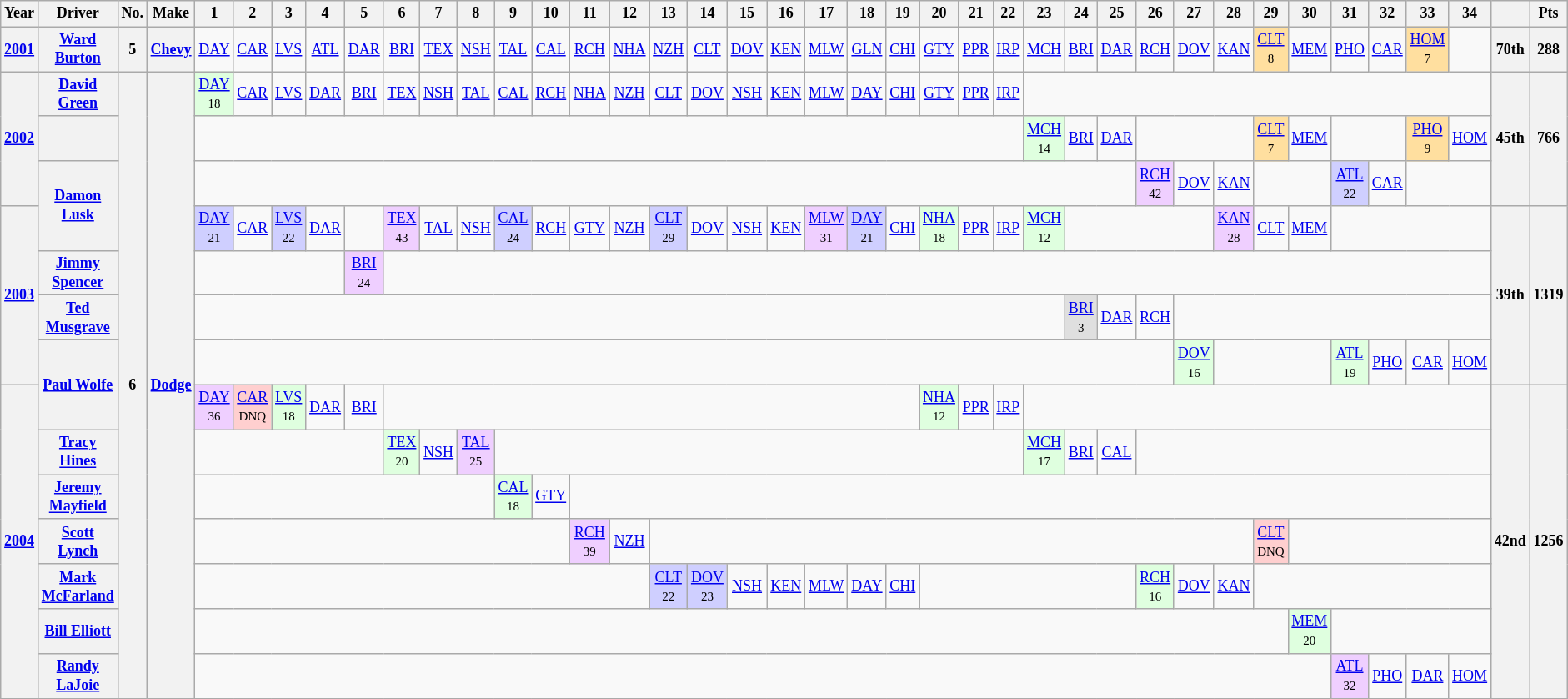<table class="wikitable" style="text-align:center; font-size:75%">
<tr>
<th>Year</th>
<th>Driver</th>
<th>No.</th>
<th>Make</th>
<th>1</th>
<th>2</th>
<th>3</th>
<th>4</th>
<th>5</th>
<th>6</th>
<th>7</th>
<th>8</th>
<th>9</th>
<th>10</th>
<th>11</th>
<th>12</th>
<th>13</th>
<th>14</th>
<th>15</th>
<th>16</th>
<th>17</th>
<th>18</th>
<th>19</th>
<th>20</th>
<th>21</th>
<th>22</th>
<th>23</th>
<th>24</th>
<th>25</th>
<th>26</th>
<th>27</th>
<th>28</th>
<th>29</th>
<th>30</th>
<th>31</th>
<th>32</th>
<th>33</th>
<th>34</th>
<th></th>
<th>Pts</th>
</tr>
<tr>
<th><a href='#'>2001</a></th>
<th><a href='#'>Ward Burton</a></th>
<th>5</th>
<th><a href='#'>Chevy</a></th>
<td><a href='#'>DAY</a></td>
<td><a href='#'>CAR</a></td>
<td><a href='#'>LVS</a></td>
<td><a href='#'>ATL</a></td>
<td><a href='#'>DAR</a></td>
<td><a href='#'>BRI</a></td>
<td><a href='#'>TEX</a></td>
<td><a href='#'>NSH</a></td>
<td><a href='#'>TAL</a></td>
<td><a href='#'>CAL</a></td>
<td><a href='#'>RCH</a></td>
<td><a href='#'>NHA</a></td>
<td><a href='#'>NZH</a></td>
<td><a href='#'>CLT</a></td>
<td><a href='#'>DOV</a></td>
<td><a href='#'>KEN</a></td>
<td><a href='#'>MLW</a></td>
<td><a href='#'>GLN</a></td>
<td><a href='#'>CHI</a></td>
<td><a href='#'>GTY</a></td>
<td><a href='#'>PPR</a></td>
<td><a href='#'>IRP</a></td>
<td><a href='#'>MCH</a></td>
<td><a href='#'>BRI</a></td>
<td><a href='#'>DAR</a></td>
<td><a href='#'>RCH</a></td>
<td><a href='#'>DOV</a></td>
<td><a href='#'>KAN</a></td>
<td style="background:#FFDF9F;"><a href='#'>CLT</a><br><small>8</small></td>
<td><a href='#'>MEM</a></td>
<td><a href='#'>PHO</a></td>
<td><a href='#'>CAR</a></td>
<td style="background:#FFDF9F;"><a href='#'>HOM</a><br><small>7</small></td>
<td></td>
<th>70th</th>
<th>288</th>
</tr>
<tr>
<th rowspan=3><a href='#'>2002</a></th>
<th><a href='#'>David Green</a></th>
<th rowspan=14>6</th>
<th rowspan=14><a href='#'>Dodge</a></th>
<td style="background:#DFFFDF;"><a href='#'>DAY</a><br><small>18</small></td>
<td><a href='#'>CAR</a></td>
<td><a href='#'>LVS</a></td>
<td><a href='#'>DAR</a></td>
<td><a href='#'>BRI</a></td>
<td><a href='#'>TEX</a></td>
<td><a href='#'>NSH</a></td>
<td><a href='#'>TAL</a></td>
<td><a href='#'>CAL</a></td>
<td><a href='#'>RCH</a></td>
<td><a href='#'>NHA</a></td>
<td><a href='#'>NZH</a></td>
<td><a href='#'>CLT</a></td>
<td><a href='#'>DOV</a></td>
<td><a href='#'>NSH</a></td>
<td><a href='#'>KEN</a></td>
<td><a href='#'>MLW</a></td>
<td><a href='#'>DAY</a></td>
<td><a href='#'>CHI</a></td>
<td><a href='#'>GTY</a></td>
<td><a href='#'>PPR</a></td>
<td><a href='#'>IRP</a></td>
<td colspan=12></td>
<th rowspan=3>45th</th>
<th rowspan=3>766</th>
</tr>
<tr>
<th></th>
<td colspan=22></td>
<td style="background:#DFFFDF;"><a href='#'>MCH</a><br><small>14</small></td>
<td><a href='#'>BRI</a></td>
<td><a href='#'>DAR</a></td>
<td colspan=3></td>
<td style="background:#FFDF9F;"><a href='#'>CLT</a><br><small>7</small></td>
<td><a href='#'>MEM</a></td>
<td colspan=2></td>
<td style="background:#FFDF9F;"><a href='#'>PHO</a><br><small>9</small></td>
<td><a href='#'>HOM</a></td>
</tr>
<tr>
<th rowspan=2><a href='#'>Damon Lusk</a></th>
<td colspan=25></td>
<td style="background:#EFCFFF;"><a href='#'>RCH</a><br><small>42</small></td>
<td><a href='#'>DOV</a></td>
<td><a href='#'>KAN</a></td>
<td colspan=2></td>
<td style="background:#CFCFFF;"><a href='#'>ATL</a><br><small>22</small></td>
<td><a href='#'>CAR</a></td>
<td colspan=2></td>
</tr>
<tr>
<th rowspan=4><a href='#'>2003</a></th>
<td style="background:#CFCFFF;"><a href='#'>DAY</a><br><small>21</small></td>
<td><a href='#'>CAR</a></td>
<td style="background:#CFCFFF;"><a href='#'>LVS</a><br><small>22</small></td>
<td><a href='#'>DAR</a></td>
<td></td>
<td style="background:#EFCFFF;"><a href='#'>TEX</a><br><small>43</small></td>
<td><a href='#'>TAL</a></td>
<td><a href='#'>NSH</a></td>
<td style="background:#CFCFFF;"><a href='#'>CAL</a><br><small>24</small></td>
<td><a href='#'>RCH</a></td>
<td><a href='#'>GTY</a></td>
<td><a href='#'>NZH</a></td>
<td style="background:#CFCFFF;"><a href='#'>CLT</a><br><small>29</small></td>
<td><a href='#'>DOV</a></td>
<td><a href='#'>NSH</a></td>
<td><a href='#'>KEN</a></td>
<td style="background:#EFCFFF;"><a href='#'>MLW</a><br><small>31</small></td>
<td style="background:#CFCFFF;"><a href='#'>DAY</a><br><small>21</small></td>
<td><a href='#'>CHI</a></td>
<td style="background:#DFFFDF;"><a href='#'>NHA</a><br><small>18</small></td>
<td><a href='#'>PPR</a></td>
<td><a href='#'>IRP</a></td>
<td style="background:#DFFFDF;"><a href='#'>MCH</a><br><small>12</small></td>
<td colspan=4></td>
<td style="background:#EFCFFF;"><a href='#'>KAN</a><br><small>28</small></td>
<td><a href='#'>CLT</a></td>
<td><a href='#'>MEM</a></td>
<td colspan=4></td>
<th rowspan=4>39th</th>
<th rowspan=4>1319</th>
</tr>
<tr>
<th><a href='#'>Jimmy Spencer</a></th>
<td colspan=4></td>
<td style="background:#EFCFFF;"><a href='#'>BRI</a><br><small>24</small></td>
<td colspan=29></td>
</tr>
<tr>
<th><a href='#'>Ted Musgrave</a></th>
<td colspan=23></td>
<td style="background:#DFDFDF;"><a href='#'>BRI</a><br><small>3</small></td>
<td><a href='#'>DAR</a></td>
<td><a href='#'>RCH</a></td>
<td colspan=8></td>
</tr>
<tr>
<th rowspan=2><a href='#'>Paul Wolfe</a></th>
<td colspan=26></td>
<td style="background:#DFFFDF;"><a href='#'>DOV</a><br><small>16</small></td>
<td colspan=3></td>
<td style="background:#DFFFDF;"><a href='#'>ATL</a><br><small>19</small></td>
<td><a href='#'>PHO</a></td>
<td><a href='#'>CAR</a></td>
<td><a href='#'>HOM</a></td>
</tr>
<tr>
<th rowspan=7><a href='#'>2004</a></th>
<td style="background:#EFCFFF;"><a href='#'>DAY</a><br><small>36</small></td>
<td style="background:#FFCFCF;"><a href='#'>CAR</a><br><small>DNQ</small></td>
<td style="background:#DFFFDF;"><a href='#'>LVS</a><br><small>18</small></td>
<td><a href='#'>DAR</a></td>
<td><a href='#'>BRI</a></td>
<td colspan=14></td>
<td style="background:#DFFFDF;"><a href='#'>NHA</a><br><small>12</small></td>
<td><a href='#'>PPR</a></td>
<td><a href='#'>IRP</a></td>
<td colspan=12></td>
<th rowspan=7>42nd</th>
<th rowspan=7>1256</th>
</tr>
<tr>
<th><a href='#'>Tracy Hines</a></th>
<td colspan=5></td>
<td style="background:#DFFFDF;"><a href='#'>TEX</a><br><small>20</small></td>
<td><a href='#'>NSH</a></td>
<td style="background:#EFCFFF;"><a href='#'>TAL</a><br><small>25</small></td>
<td colspan=14></td>
<td style="background:#DFFFDF;"><a href='#'>MCH</a><br><small>17</small></td>
<td><a href='#'>BRI</a></td>
<td><a href='#'>CAL</a></td>
<td colspan=9></td>
</tr>
<tr>
<th><a href='#'>Jeremy Mayfield</a></th>
<td colspan=8></td>
<td style="background:#DFFFDF;"><a href='#'>CAL</a><br><small>18</small></td>
<td><a href='#'>GTY</a></td>
<td colspan=24></td>
</tr>
<tr>
<th><a href='#'>Scott Lynch</a></th>
<td colspan=10></td>
<td style="background:#EFCFFF;"><a href='#'>RCH</a><br><small>39</small></td>
<td><a href='#'>NZH</a></td>
<td colspan=16></td>
<td style="background:#FFCFCF;"><a href='#'>CLT</a><br><small>DNQ</small></td>
<td colspan=5></td>
</tr>
<tr>
<th><a href='#'>Mark McFarland</a></th>
<td colspan=12></td>
<td style="background:#CFCFFF;"><a href='#'>CLT</a><br><small>22</small></td>
<td style="background:#CFCFFF;"><a href='#'>DOV</a><br><small>23</small></td>
<td><a href='#'>NSH</a></td>
<td><a href='#'>KEN</a></td>
<td><a href='#'>MLW</a></td>
<td><a href='#'>DAY</a></td>
<td><a href='#'>CHI</a></td>
<td colspan=6></td>
<td style="background:#DFFFDF;"><a href='#'>RCH</a><br><small>16</small></td>
<td><a href='#'>DOV</a></td>
<td><a href='#'>KAN</a></td>
<td colspan=6></td>
</tr>
<tr>
<th><a href='#'>Bill Elliott</a></th>
<td colspan=29></td>
<td style="background:#DFFFDF;"><a href='#'>MEM</a><br><small>20</small></td>
<td colspan=4></td>
</tr>
<tr>
<th><a href='#'>Randy LaJoie</a></th>
<td colspan=30></td>
<td style="background:#EFCFFF;"><a href='#'>ATL</a><br><small>32</small></td>
<td><a href='#'>PHO</a></td>
<td><a href='#'>DAR</a></td>
<td><a href='#'>HOM</a></td>
</tr>
<tr>
</tr>
</table>
